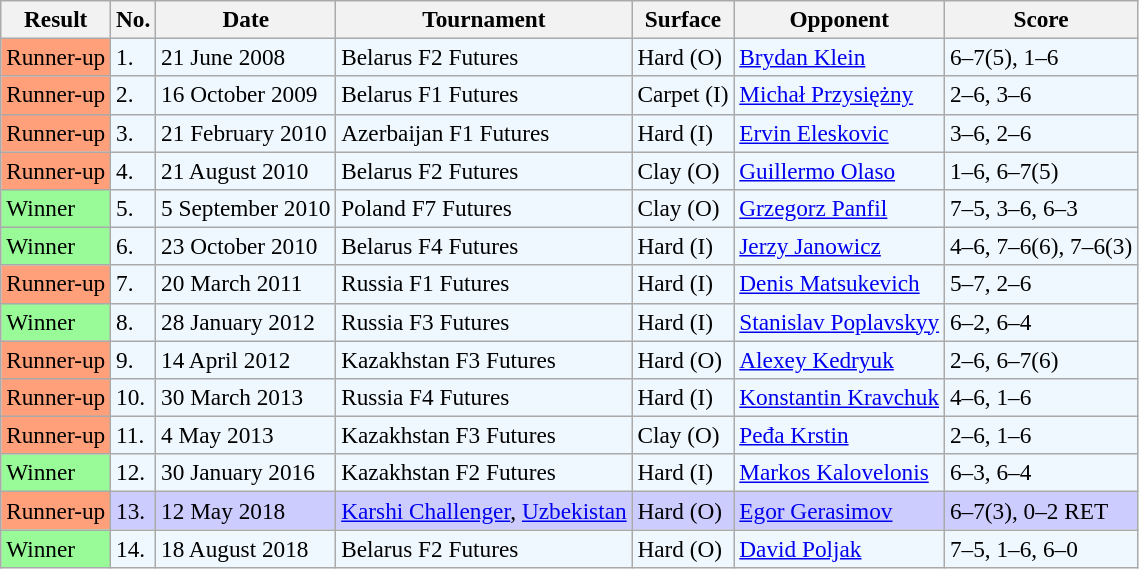<table class="sortable wikitable" style=font-size:97%>
<tr>
<th>Result</th>
<th>No.</th>
<th>Date</th>
<th>Tournament</th>
<th>Surface</th>
<th>Opponent</th>
<th>Score</th>
</tr>
<tr style="background:#f0f8ff;">
<td style="background:#ffa07a;">Runner-up</td>
<td>1.</td>
<td>21 June 2008</td>
<td>Belarus F2 Futures</td>
<td>Hard (O)</td>
<td> <a href='#'>Brydan Klein</a></td>
<td>6–7(5), 1–6</td>
</tr>
<tr style="background:#f0f8ff;">
<td style="background:#ffa07a;">Runner-up</td>
<td>2.</td>
<td>16 October 2009</td>
<td>Belarus F1 Futures</td>
<td>Carpet (I)</td>
<td> <a href='#'>Michał Przysiężny</a></td>
<td>2–6, 3–6</td>
</tr>
<tr style="background:#f0f8ff;">
<td style="background:#ffa07a;">Runner-up</td>
<td>3.</td>
<td>21 February 2010</td>
<td>Azerbaijan F1 Futures</td>
<td>Hard (I)</td>
<td> <a href='#'>Ervin Eleskovic</a></td>
<td>3–6, 2–6</td>
</tr>
<tr style="background:#f0f8ff;">
<td style="background:#ffa07a;">Runner-up</td>
<td>4.</td>
<td>21 August 2010</td>
<td>Belarus F2 Futures</td>
<td>Clay (O)</td>
<td> <a href='#'>Guillermo Olaso</a></td>
<td>1–6, 6–7(5)</td>
</tr>
<tr style="background:#f0f8ff;">
<td style="background:#98fb98;">Winner</td>
<td>5.</td>
<td>5 September 2010</td>
<td>Poland F7 Futures</td>
<td>Clay (O)</td>
<td> <a href='#'>Grzegorz Panfil</a></td>
<td>7–5, 3–6, 6–3</td>
</tr>
<tr style="background:#f0f8ff;">
<td style="background:#98fb98;">Winner</td>
<td>6.</td>
<td>23 October 2010</td>
<td>Belarus F4 Futures</td>
<td>Hard (I)</td>
<td> <a href='#'>Jerzy Janowicz</a></td>
<td>4–6, 7–6(6), 7–6(3)</td>
</tr>
<tr style="background:#f0f8ff;">
<td style="background:#ffa07a;">Runner-up</td>
<td>7.</td>
<td>20 March 2011</td>
<td>Russia F1 Futures</td>
<td>Hard (I)</td>
<td> <a href='#'>Denis Matsukevich</a></td>
<td>5–7, 2–6</td>
</tr>
<tr style="background:#f0f8ff;">
<td style="background:#98fb98;">Winner</td>
<td>8.</td>
<td>28 January 2012</td>
<td>Russia F3 Futures</td>
<td>Hard (I)</td>
<td> <a href='#'>Stanislav Poplavskyy</a></td>
<td>6–2, 6–4</td>
</tr>
<tr style="background:#f0f8ff;">
<td style="background:#ffa07a;">Runner-up</td>
<td>9.</td>
<td>14 April 2012</td>
<td>Kazakhstan F3 Futures</td>
<td>Hard (O)</td>
<td> <a href='#'>Alexey Kedryuk</a></td>
<td>2–6, 6–7(6)</td>
</tr>
<tr style="background:#f0f8ff;">
<td style="background:#ffa07a;">Runner-up</td>
<td>10.</td>
<td>30 March 2013</td>
<td>Russia F4 Futures</td>
<td>Hard (I)</td>
<td> <a href='#'>Konstantin Kravchuk</a></td>
<td>4–6, 1–6</td>
</tr>
<tr style="background:#f0f8ff;">
<td style="background:#ffa07a;">Runner-up</td>
<td>11.</td>
<td>4 May 2013</td>
<td>Kazakhstan F3 Futures</td>
<td>Clay (O)</td>
<td> <a href='#'>Peđa Krstin</a></td>
<td>2–6, 1–6</td>
</tr>
<tr style="background:#f0f8ff;">
<td style="background:#98fb98;">Winner</td>
<td>12.</td>
<td>30 January 2016</td>
<td>Kazakhstan F2 Futures</td>
<td>Hard (I)</td>
<td> <a href='#'>Markos Kalovelonis</a></td>
<td>6–3, 6–4</td>
</tr>
<tr style="background:#ccccff;">
<td style="background:#ffa07a;">Runner-up</td>
<td>13.</td>
<td>12 May 2018</td>
<td><a href='#'>Karshi Challenger</a>, <a href='#'>Uzbekistan</a></td>
<td>Hard (O)</td>
<td> <a href='#'>Egor Gerasimov</a></td>
<td>6–7(3), 0–2 RET</td>
</tr>
<tr style="background:#f0f8ff;">
<td style="background:#98fb98;">Winner</td>
<td>14.</td>
<td>18 August 2018</td>
<td>Belarus F2 Futures</td>
<td>Hard (O)</td>
<td> <a href='#'>David Poljak</a></td>
<td>7–5, 1–6, 6–0</td>
</tr>
</table>
